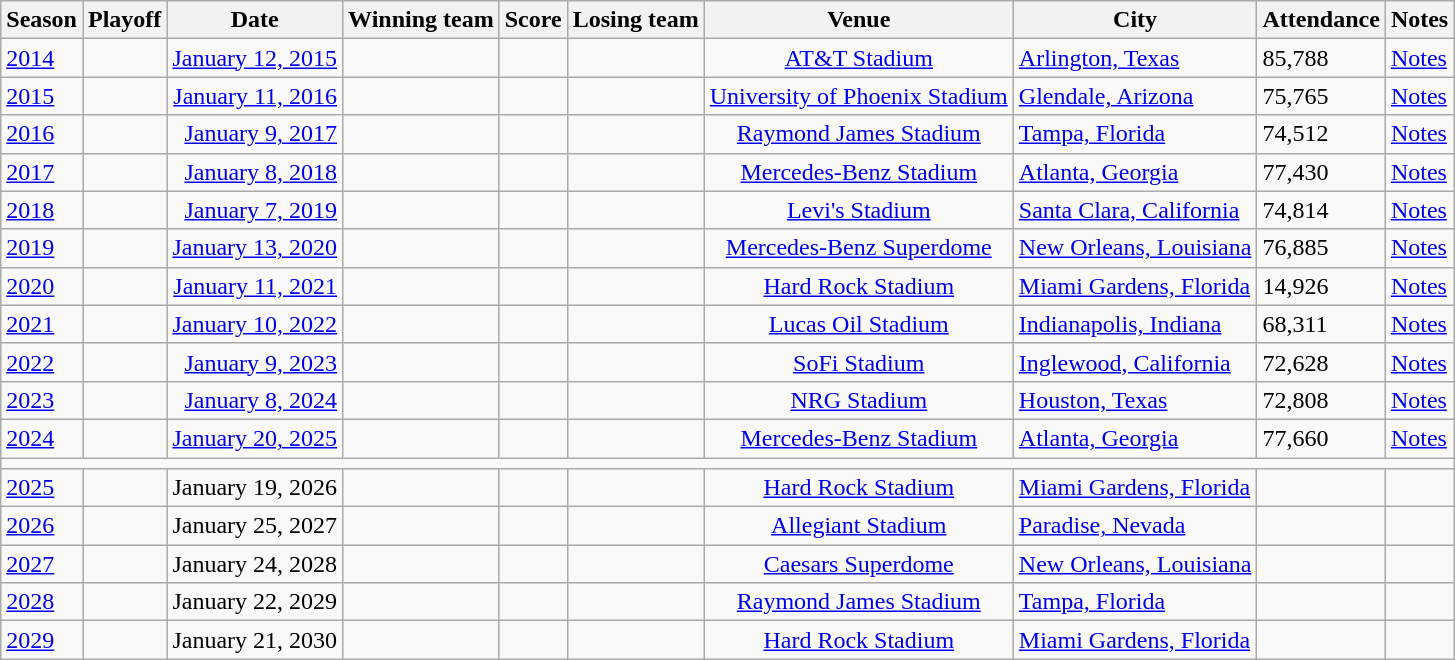<table class="wikitable">
<tr>
<th>Season</th>
<th>Playoff</th>
<th>Date</th>
<th>Winning team</th>
<th>Score</th>
<th>Losing team</th>
<th>Venue</th>
<th>City</th>
<th>Attendance</th>
<th>Notes</th>
</tr>
<tr>
<td><a href='#'>2014</a></td>
<td></td>
<td align=right><a href='#'>January 12, 2015</a></td>
<td style=> <strong><a href='#'></a></strong></td>
<td></td>
<td style=> <a href='#'></a></td>
<td style="text-align:center"><a href='#'>AT&T Stadium</a></td>
<td><a href='#'>Arlington, Texas</a></td>
<td>85,788</td>
<td><a href='#'>Notes</a></td>
</tr>
<tr>
<td><a href='#'>2015</a></td>
<td></td>
<td align=right><a href='#'>January 11, 2016</a></td>
<td style=> <strong><a href='#'></a></strong></td>
<td></td>
<td style=> <a href='#'></a></td>
<td style="text-align:center"><a href='#'>University of Phoenix Stadium</a></td>
<td><a href='#'>Glendale, Arizona</a></td>
<td>75,765</td>
<td><a href='#'>Notes</a></td>
</tr>
<tr>
<td><a href='#'>2016</a></td>
<td></td>
<td align=right><a href='#'>January 9, 2017</a></td>
<td style=> <strong><a href='#'></a></strong></td>
<td></td>
<td style=> <a href='#'></a></td>
<td style="text-align:center"><a href='#'>Raymond James Stadium</a></td>
<td><a href='#'>Tampa, Florida</a></td>
<td>74,512</td>
<td><a href='#'>Notes</a></td>
</tr>
<tr>
<td><a href='#'>2017</a></td>
<td></td>
<td align=right><a href='#'>January 8, 2018</a></td>
<td style=> <strong><a href='#'></a></strong></td>
<td></td>
<td style=> <a href='#'></a></td>
<td style="text-align:center"><a href='#'>Mercedes-Benz Stadium</a></td>
<td><a href='#'>Atlanta, Georgia</a></td>
<td>77,430</td>
<td><a href='#'>Notes</a></td>
</tr>
<tr>
<td><a href='#'>2018</a></td>
<td></td>
<td align=right><a href='#'>January 7, 2019</a></td>
<td style=> <strong><a href='#'></a></strong></td>
<td></td>
<td style=> <a href='#'></a></td>
<td style="text-align:center"><a href='#'>Levi's Stadium</a></td>
<td><a href='#'>Santa Clara, California</a></td>
<td>74,814</td>
<td><a href='#'>Notes</a></td>
</tr>
<tr>
<td><a href='#'>2019</a></td>
<td></td>
<td align=right><a href='#'>January 13, 2020</a></td>
<td style=> <strong><a href='#'></a></strong></td>
<td></td>
<td style=> <a href='#'></a></td>
<td style="text-align:center"><a href='#'>Mercedes-Benz Superdome</a></td>
<td><a href='#'>New Orleans, Louisiana</a></td>
<td>76,885</td>
<td><a href='#'>Notes</a></td>
</tr>
<tr>
<td><a href='#'>2020</a></td>
<td></td>
<td align=right><a href='#'>January 11, 2021</a></td>
<td style=><strong> <a href='#'></a></strong></td>
<td></td>
<td style=> <a href='#'></a></td>
<td style="text-align:center"><a href='#'>Hard Rock Stadium</a></td>
<td><a href='#'>Miami Gardens, Florida</a></td>
<td>14,926</td>
<td><a href='#'>Notes</a></td>
</tr>
<tr>
<td><a href='#'>2021</a></td>
<td></td>
<td align=right><a href='#'>January 10, 2022</a></td>
<td style=><strong> <a href='#'></a></strong></td>
<td></td>
<td style=> <a href='#'></a></td>
<td style="text-align:center"><a href='#'>Lucas Oil Stadium</a></td>
<td><a href='#'>Indianapolis, Indiana</a></td>
<td>68,311</td>
<td><a href='#'>Notes</a></td>
</tr>
<tr>
<td><a href='#'>2022</a></td>
<td></td>
<td align=right><a href='#'>January 9, 2023</a></td>
<td style=><strong> <a href='#'></a></strong></td>
<td></td>
<td style=> <a href='#'></a></td>
<td style="text-align:center"><a href='#'>SoFi Stadium</a></td>
<td><a href='#'>Inglewood, California</a></td>
<td>72,628</td>
<td><a href='#'>Notes</a></td>
</tr>
<tr>
<td><a href='#'>2023</a></td>
<td></td>
<td align=right><a href='#'>January 8, 2024</a></td>
<td style=><strong> <a href='#'></a></strong></td>
<td></td>
<td style=> <a href='#'></a></td>
<td style="text-align:center"><a href='#'>NRG Stadium</a></td>
<td><a href='#'>Houston, Texas</a></td>
<td>72,808</td>
<td><a href='#'>Notes</a></td>
</tr>
<tr>
<td><a href='#'>2024</a></td>
<td></td>
<td align=right><a href='#'>January 20, 2025</a></td>
<td style=><strong> <a href='#'></a></strong></td>
<td></td>
<td style=> <a href='#'></a></td>
<td style="text-align:center"><a href='#'>Mercedes-Benz Stadium</a></td>
<td><a href='#'>Atlanta, Georgia</a></td>
<td>77,660</td>
<td><a href='#'>Notes</a></td>
</tr>
<tr>
<td colspan=10 align=center><em></em></td>
</tr>
<tr>
<td><a href='#'>2025</a></td>
<td></td>
<td align=right>January 19, 2026</td>
<td></td>
<td></td>
<td></td>
<td style="text-align:center"><a href='#'>Hard Rock Stadium</a></td>
<td><a href='#'>Miami Gardens, Florida</a></td>
<td></td>
<td></td>
</tr>
<tr>
<td><a href='#'>2026</a></td>
<td></td>
<td align=right>January 25, 2027</td>
<td></td>
<td></td>
<td></td>
<td style="text-align:center"><a href='#'>Allegiant Stadium</a></td>
<td><a href='#'>Paradise, Nevada</a></td>
<td></td>
<td></td>
</tr>
<tr>
<td><a href='#'>2027</a></td>
<td></td>
<td align=right>January 24, 2028</td>
<td></td>
<td></td>
<td></td>
<td style="text-align:center"><a href='#'>Caesars Superdome</a></td>
<td><a href='#'>New Orleans, Louisiana</a></td>
<td></td>
<td></td>
</tr>
<tr>
<td><a href='#'>2028</a></td>
<td></td>
<td align=right>January 22, 2029</td>
<td></td>
<td></td>
<td></td>
<td style="text-align:center"><a href='#'>Raymond James Stadium</a></td>
<td><a href='#'>Tampa, Florida</a></td>
<td></td>
<td></td>
</tr>
<tr>
<td><a href='#'>2029</a></td>
<td></td>
<td align=right>January 21, 2030</td>
<td></td>
<td></td>
<td></td>
<td style="text-align:center"><a href='#'>Hard Rock Stadium</a></td>
<td><a href='#'>Miami Gardens, Florida</a></td>
<td></td>
<td></td>
</tr>
</table>
